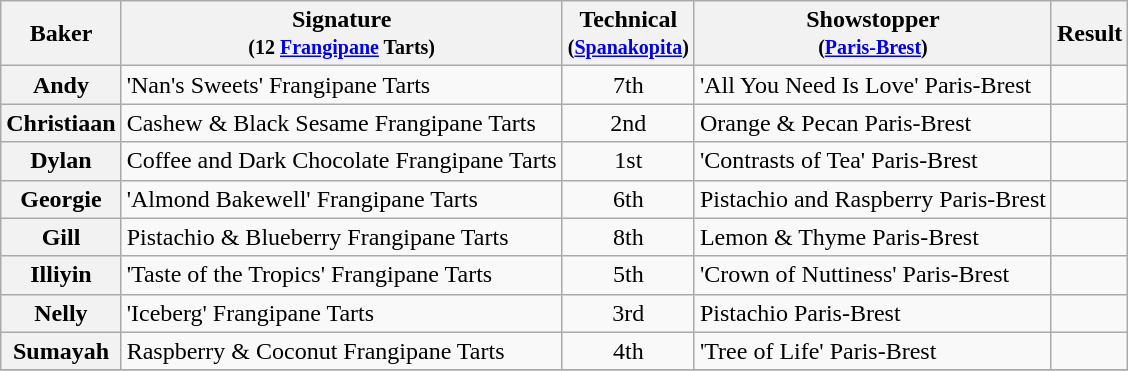<table class="wikitable sortable">
<tr>
<th scope="col">Baker</th>
<th scope="col" class="unsortable">Signature<br><small>(12 <a href='#'>Frangipane</a> Tarts)</small></th>
<th scope="col">Technical<br><small>(<a href='#'>Spanakopita</a>)</small></th>
<th scope="col" class="unsortable">Showstopper<br><small>(<a href='#'>Paris-Brest</a>)</small></th>
<th scope="col">Result</th>
</tr>
<tr>
<th scope="row">Andy</th>
<td>'Nan's Sweets' Frangipane Tarts</td>
<td align="center">7th</td>
<td>'All You Need Is Love' Paris-Brest</td>
<td></td>
</tr>
<tr>
<th scope="row">Christiaan</th>
<td>Cashew & Black Sesame Frangipane Tarts</td>
<td align="center">2nd</td>
<td>Orange & Pecan Paris-Brest</td>
<td></td>
</tr>
<tr>
<th scope="row">Dylan</th>
<td>Coffee and Dark Chocolate Frangipane Tarts</td>
<td align="center">1st</td>
<td>'Contrasts of Tea' Paris-Brest</td>
<td></td>
</tr>
<tr>
<th scope="row">Georgie</th>
<td>'Almond Bakewell' Frangipane Tarts</td>
<td align="center">6th</td>
<td>Pistachio and Raspberry Paris-Brest</td>
<td></td>
</tr>
<tr>
<th scope="row">Gill</th>
<td>Pistachio & Blueberry Frangipane Tarts</td>
<td align="center">8th</td>
<td>Lemon & Thyme Paris-Brest</td>
<td></td>
</tr>
<tr>
<th scope="row">Illiyin</th>
<td>'Taste of the Tropics' Frangipane Tarts</td>
<td align="center">5th</td>
<td>'Crown of Nuttiness' Paris-Brest</td>
<td></td>
</tr>
<tr>
<th scope="row">Nelly</th>
<td>'Iceberg' Frangipane Tarts</td>
<td align="center">3rd</td>
<td>Pistachio Paris-Brest</td>
<td></td>
</tr>
<tr>
<th scope="row">Sumayah</th>
<td>Raspberry & Coconut Frangipane Tarts</td>
<td align="center">4th</td>
<td>'Tree of Life' Paris-Brest</td>
<td></td>
</tr>
<tr>
</tr>
</table>
